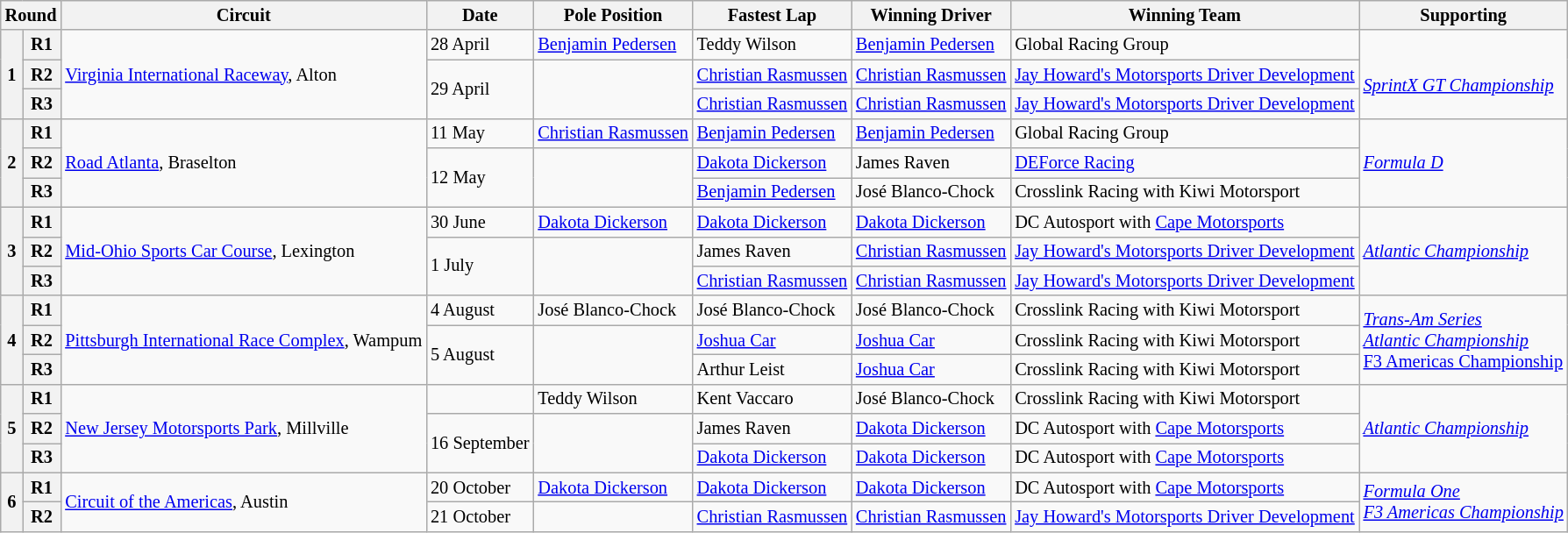<table class="wikitable" style="font-size:85%">
<tr>
<th colspan=2>Round</th>
<th>Circuit</th>
<th>Date</th>
<th>Pole Position</th>
<th>Fastest Lap</th>
<th>Winning Driver</th>
<th>Winning Team</th>
<th>Supporting</th>
</tr>
<tr>
<th rowspan=3>1</th>
<th>R1</th>
<td rowspan=3><a href='#'>Virginia International Raceway</a>, Alton</td>
<td>28 April</td>
<td> <a href='#'>Benjamin Pedersen</a></td>
<td> Teddy Wilson</td>
<td> <a href='#'>Benjamin Pedersen</a></td>
<td>Global Racing Group</td>
<td rowspan=3><em></em><br><em><a href='#'>SprintX GT Championship</a></em></td>
</tr>
<tr>
<th>R2</th>
<td rowspan=2>29 April</td>
<td rowspan=2></td>
<td> <a href='#'>Christian Rasmussen</a></td>
<td> <a href='#'>Christian Rasmussen</a></td>
<td><a href='#'>Jay Howard's Motorsports Driver Development</a></td>
</tr>
<tr>
<th>R3</th>
<td> <a href='#'>Christian Rasmussen</a></td>
<td> <a href='#'>Christian Rasmussen</a></td>
<td><a href='#'>Jay Howard's Motorsports Driver Development</a></td>
</tr>
<tr>
<th rowspan=3>2</th>
<th>R1</th>
<td rowspan=3><a href='#'>Road Atlanta</a>, Braselton</td>
<td>11 May</td>
<td> <a href='#'>Christian Rasmussen</a></td>
<td> <a href='#'>Benjamin Pedersen</a></td>
<td> <a href='#'>Benjamin Pedersen</a></td>
<td>Global Racing Group</td>
<td rowspan=3><em><a href='#'>Formula D</a></em></td>
</tr>
<tr>
<th>R2</th>
<td rowspan=2>12 May</td>
<td rowspan=2></td>
<td> <a href='#'>Dakota Dickerson</a></td>
<td> James Raven</td>
<td><a href='#'>DEForce Racing</a></td>
</tr>
<tr>
<th>R3</th>
<td> <a href='#'>Benjamin Pedersen</a></td>
<td> José Blanco-Chock</td>
<td>Crosslink Racing with Kiwi Motorsport</td>
</tr>
<tr>
<th rowspan=3>3</th>
<th>R1</th>
<td rowspan=3><a href='#'>Mid-Ohio Sports Car Course</a>, Lexington</td>
<td>30 June</td>
<td> <a href='#'>Dakota Dickerson</a></td>
<td> <a href='#'>Dakota Dickerson</a></td>
<td> <a href='#'>Dakota Dickerson</a></td>
<td>DC Autosport with <a href='#'>Cape Motorsports</a></td>
<td rowspan=3><em><a href='#'>Atlantic Championship</a></em></td>
</tr>
<tr>
<th>R2</th>
<td rowspan=2>1 July</td>
<td rowspan=2></td>
<td> James Raven</td>
<td> <a href='#'>Christian Rasmussen</a></td>
<td><a href='#'>Jay Howard's Motorsports Driver Development</a></td>
</tr>
<tr>
<th>R3</th>
<td nowrap> <a href='#'>Christian Rasmussen</a></td>
<td nowrap> <a href='#'>Christian Rasmussen</a></td>
<td><a href='#'>Jay Howard's Motorsports Driver Development</a></td>
</tr>
<tr>
<th rowspan=3>4</th>
<th>R1</th>
<td rowspan=3 nowrap><a href='#'>Pittsburgh International Race Complex</a>, Wampum</td>
<td>4 August</td>
<td nowrap> José Blanco-Chock</td>
<td nowrap> José Blanco-Chock</td>
<td nowrap> José Blanco-Chock</td>
<td nowrap>Crosslink Racing with Kiwi Motorsport</td>
<td rowspan=3 nowrap><em><a href='#'>Trans-Am Series</a></em><br><em><a href='#'>Atlantic Championship</a></em><br><a href='#'>F3 Americas Championship</a></td>
</tr>
<tr>
<th>R2</th>
<td rowspan=2>5 August</td>
<td rowspan=2></td>
<td> <a href='#'>Joshua Car</a></td>
<td> <a href='#'>Joshua Car</a></td>
<td>Crosslink Racing with Kiwi Motorsport</td>
</tr>
<tr>
<th>R3</th>
<td> Arthur Leist</td>
<td> <a href='#'>Joshua Car</a></td>
<td>Crosslink Racing with Kiwi Motorsport</td>
</tr>
<tr>
<th rowspan=3>5</th>
<th>R1</th>
<td rowspan=3><a href='#'>New Jersey Motorsports Park</a>, Millville</td>
<td></td>
<td> Teddy Wilson</td>
<td> Kent Vaccaro</td>
<td> José Blanco-Chock</td>
<td>Crosslink Racing with Kiwi Motorsport</td>
<td rowspan=3><em><a href='#'>Atlantic Championship</a></em><br></td>
</tr>
<tr>
<th>R2</th>
<td rowspan=2 nowrap>16 September</td>
<td rowspan=2></td>
<td> James Raven</td>
<td> <a href='#'>Dakota Dickerson</a></td>
<td>DC Autosport with <a href='#'>Cape Motorsports</a></td>
</tr>
<tr>
<th>R3</th>
<td> <a href='#'>Dakota Dickerson</a></td>
<td> <a href='#'>Dakota Dickerson</a></td>
<td>DC Autosport with <a href='#'>Cape Motorsports</a></td>
</tr>
<tr>
<th rowspan=2>6</th>
<th>R1</th>
<td rowspan=2><a href='#'>Circuit of the Americas</a>, Austin</td>
<td>20 October</td>
<td> <a href='#'>Dakota Dickerson</a></td>
<td> <a href='#'>Dakota Dickerson</a></td>
<td> <a href='#'>Dakota Dickerson</a></td>
<td>DC Autosport with <a href='#'>Cape Motorsports</a></td>
<td rowspan=2 nowrap><em><a href='#'>Formula One</a></em><br><em><a href='#'>F3 Americas Championship</a></em></td>
</tr>
<tr>
<th>R2</th>
<td>21 October</td>
<td></td>
<td> <a href='#'>Christian Rasmussen</a></td>
<td> <a href='#'>Christian Rasmussen</a></td>
<td><a href='#'>Jay Howard's Motorsports Driver Development</a></td>
</tr>
</table>
